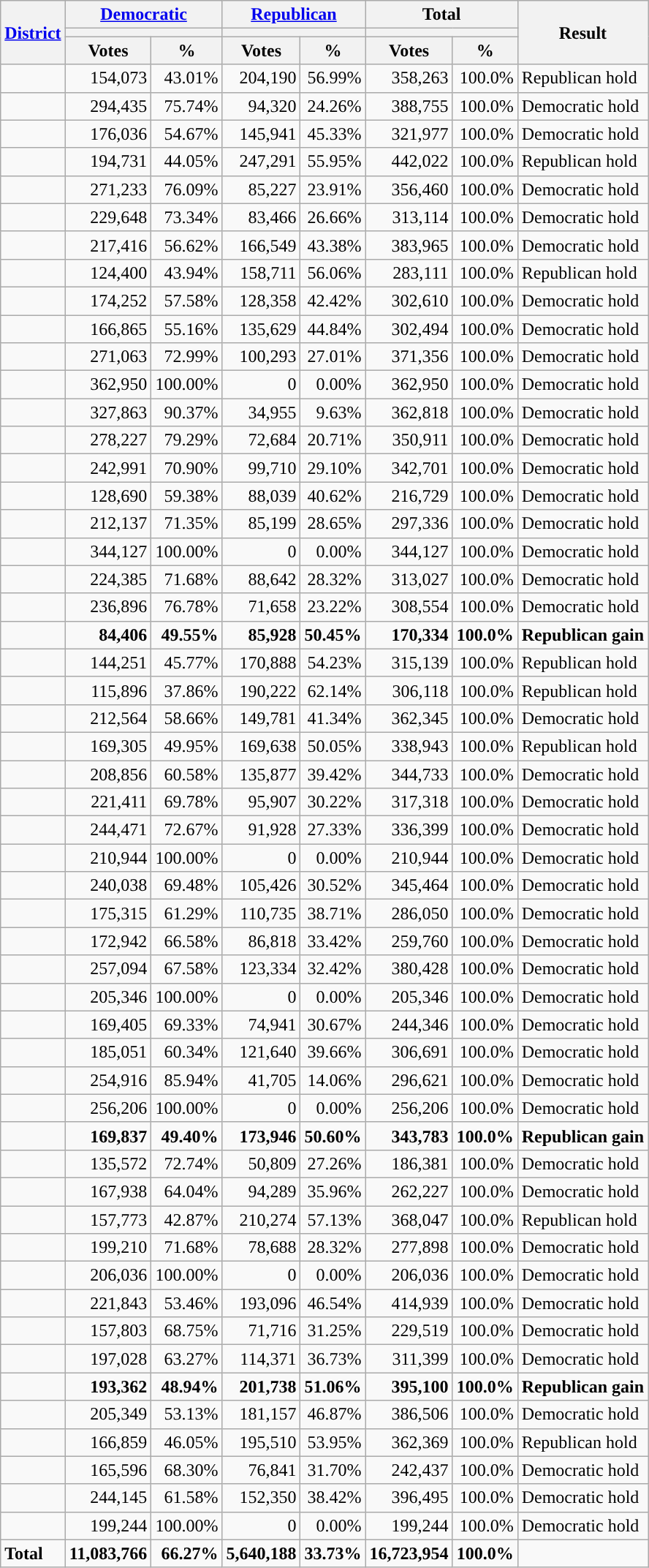<table class="wikitable plainrowheaders sortable" style="font-size:100%; text-align:right;">
<tr>
<th scope=col rowspan=3><a href='#'>District</a></th>
<th scope=col colspan=2><a href='#'>Democratic</a></th>
<th scope=col colspan=2><a href='#'>Republican</a></th>
<th scope=col colspan=2>Total</th>
<th scope=col rowspan=3>Result</th>
</tr>
<tr>
<th scope=col colspan=2 style="background:"></th>
<th scope=col colspan=2 style="background:"></th>
<th scope=col colspan=2></th>
</tr>
<tr>
<th scope=col data-sort-type="number">Votes</th>
<th scope=col data-sort-type="number">%</th>
<th scope=col data-sort-type="number">Votes</th>
<th scope=col data-sort-type="number">%</th>
<th scope=col data-sort-type="number">Votes</th>
<th scope=col data-sort-type="number">%</th>
</tr>
<tr>
<td align=left></td>
<td>154,073</td>
<td>43.01%</td>
<td>204,190</td>
<td>56.99%</td>
<td>358,263</td>
<td>100.0%</td>
<td align=left>Republican hold</td>
</tr>
<tr>
<td align=left></td>
<td>294,435</td>
<td>75.74%</td>
<td>94,320</td>
<td>24.26%</td>
<td>388,755</td>
<td>100.0%</td>
<td align=left>Democratic hold</td>
</tr>
<tr>
<td align=left></td>
<td>176,036</td>
<td>54.67%</td>
<td>145,941</td>
<td>45.33%</td>
<td>321,977</td>
<td>100.0%</td>
<td align=left>Democratic hold</td>
</tr>
<tr>
<td align=left></td>
<td>194,731</td>
<td>44.05%</td>
<td>247,291</td>
<td>55.95%</td>
<td>442,022</td>
<td>100.0%</td>
<td align=left>Republican hold</td>
</tr>
<tr>
<td align=left></td>
<td>271,233</td>
<td>76.09%</td>
<td>85,227</td>
<td>23.91%</td>
<td>356,460</td>
<td>100.0%</td>
<td align=left>Democratic hold</td>
</tr>
<tr>
<td align=left></td>
<td>229,648</td>
<td>73.34%</td>
<td>83,466</td>
<td>26.66%</td>
<td>313,114</td>
<td>100.0%</td>
<td align=left>Democratic hold</td>
</tr>
<tr>
<td align=left></td>
<td>217,416</td>
<td>56.62%</td>
<td>166,549</td>
<td>43.38%</td>
<td>383,965</td>
<td>100.0%</td>
<td align=left>Democratic hold</td>
</tr>
<tr>
<td align=left></td>
<td>124,400</td>
<td>43.94%</td>
<td>158,711</td>
<td>56.06%</td>
<td>283,111</td>
<td>100.0%</td>
<td align=left>Republican hold</td>
</tr>
<tr>
<td align=left></td>
<td>174,252</td>
<td>57.58%</td>
<td>128,358</td>
<td>42.42%</td>
<td>302,610</td>
<td>100.0%</td>
<td align=left>Democratic hold</td>
</tr>
<tr>
<td align=left></td>
<td>166,865</td>
<td>55.16%</td>
<td>135,629</td>
<td>44.84%</td>
<td>302,494</td>
<td>100.0%</td>
<td align=left>Democratic hold</td>
</tr>
<tr>
<td align=left></td>
<td>271,063</td>
<td>72.99%</td>
<td>100,293</td>
<td>27.01%</td>
<td>371,356</td>
<td>100.0%</td>
<td align=left>Democratic hold</td>
</tr>
<tr>
<td align=left></td>
<td>362,950</td>
<td>100.00%</td>
<td>0</td>
<td>0.00%</td>
<td>362,950</td>
<td>100.0%</td>
<td align=left>Democratic hold</td>
</tr>
<tr>
<td align=left></td>
<td>327,863</td>
<td>90.37%</td>
<td>34,955</td>
<td>9.63%</td>
<td>362,818</td>
<td>100.0%</td>
<td align=left>Democratic hold</td>
</tr>
<tr>
<td align=left></td>
<td>278,227</td>
<td>79.29%</td>
<td>72,684</td>
<td>20.71%</td>
<td>350,911</td>
<td>100.0%</td>
<td align=left>Democratic hold</td>
</tr>
<tr>
<td align=left></td>
<td>242,991</td>
<td>70.90%</td>
<td>99,710</td>
<td>29.10%</td>
<td>342,701</td>
<td>100.0%</td>
<td align=left>Democratic hold</td>
</tr>
<tr>
<td align=left></td>
<td>128,690</td>
<td>59.38%</td>
<td>88,039</td>
<td>40.62%</td>
<td>216,729</td>
<td>100.0%</td>
<td align=left>Democratic hold</td>
</tr>
<tr>
<td align=left></td>
<td>212,137</td>
<td>71.35%</td>
<td>85,199</td>
<td>28.65%</td>
<td>297,336</td>
<td>100.0%</td>
<td align=left>Democratic hold</td>
</tr>
<tr>
<td align=left></td>
<td>344,127</td>
<td>100.00%</td>
<td>0</td>
<td>0.00%</td>
<td>344,127</td>
<td>100.0%</td>
<td align=left>Democratic hold</td>
</tr>
<tr>
<td align=left></td>
<td>224,385</td>
<td>71.68%</td>
<td>88,642</td>
<td>28.32%</td>
<td>313,027</td>
<td>100.0%</td>
<td align=left>Democratic hold</td>
</tr>
<tr>
<td align=left></td>
<td>236,896</td>
<td>76.78%</td>
<td>71,658</td>
<td>23.22%</td>
<td>308,554</td>
<td>100.0%</td>
<td align=left>Democratic hold</td>
</tr>
<tr>
<td align=left><strong></strong></td>
<td><strong>84,406</strong></td>
<td><strong>49.55%</strong></td>
<td><strong>85,928</strong></td>
<td><strong>50.45%</strong></td>
<td><strong>170,334</strong></td>
<td><strong>100.0%</strong></td>
<td align=left><strong>Republican gain</strong></td>
</tr>
<tr>
<td align=left></td>
<td>144,251</td>
<td>45.77%</td>
<td>170,888</td>
<td>54.23%</td>
<td>315,139</td>
<td>100.0%</td>
<td align=left>Republican hold</td>
</tr>
<tr>
<td align=left></td>
<td>115,896</td>
<td>37.86%</td>
<td>190,222</td>
<td>62.14%</td>
<td>306,118</td>
<td>100.0%</td>
<td align=left>Republican hold</td>
</tr>
<tr>
<td align=left></td>
<td>212,564</td>
<td>58.66%</td>
<td>149,781</td>
<td>41.34%</td>
<td>362,345</td>
<td>100.0%</td>
<td align=left>Democratic hold</td>
</tr>
<tr>
<td align=left></td>
<td>169,305</td>
<td>49.95%</td>
<td>169,638</td>
<td>50.05%</td>
<td>338,943</td>
<td>100.0%</td>
<td align=left>Republican hold</td>
</tr>
<tr>
<td align=left></td>
<td>208,856</td>
<td>60.58%</td>
<td>135,877</td>
<td>39.42%</td>
<td>344,733</td>
<td>100.0%</td>
<td align=left>Democratic hold</td>
</tr>
<tr>
<td align=left></td>
<td>221,411</td>
<td>69.78%</td>
<td>95,907</td>
<td>30.22%</td>
<td>317,318</td>
<td>100.0%</td>
<td align=left>Democratic hold</td>
</tr>
<tr>
<td align=left></td>
<td>244,471</td>
<td>72.67%</td>
<td>91,928</td>
<td>27.33%</td>
<td>336,399</td>
<td>100.0%</td>
<td align=left>Democratic hold</td>
</tr>
<tr>
<td align=left></td>
<td>210,944</td>
<td>100.00%</td>
<td>0</td>
<td>0.00%</td>
<td>210,944</td>
<td>100.0%</td>
<td align=left>Democratic hold</td>
</tr>
<tr>
<td align=left></td>
<td>240,038</td>
<td>69.48%</td>
<td>105,426</td>
<td>30.52%</td>
<td>345,464</td>
<td>100.0%</td>
<td align=left>Democratic hold</td>
</tr>
<tr>
<td align=left></td>
<td>175,315</td>
<td>61.29%</td>
<td>110,735</td>
<td>38.71%</td>
<td>286,050</td>
<td>100.0%</td>
<td align=left>Democratic hold</td>
</tr>
<tr>
<td align=left></td>
<td>172,942</td>
<td>66.58%</td>
<td>86,818</td>
<td>33.42%</td>
<td>259,760</td>
<td>100.0%</td>
<td align=left>Democratic hold</td>
</tr>
<tr>
<td align=left></td>
<td>257,094</td>
<td>67.58%</td>
<td>123,334</td>
<td>32.42%</td>
<td>380,428</td>
<td>100.0%</td>
<td align=left>Democratic hold</td>
</tr>
<tr>
<td align=left></td>
<td>205,346</td>
<td>100.00%</td>
<td>0</td>
<td>0.00%</td>
<td>205,346</td>
<td>100.0%</td>
<td align=left>Democratic hold</td>
</tr>
<tr>
<td align=left></td>
<td>169,405</td>
<td>69.33%</td>
<td>74,941</td>
<td>30.67%</td>
<td>244,346</td>
<td>100.0%</td>
<td align=left>Democratic hold</td>
</tr>
<tr>
<td align=left></td>
<td>185,051</td>
<td>60.34%</td>
<td>121,640</td>
<td>39.66%</td>
<td>306,691</td>
<td>100.0%</td>
<td align=left>Democratic hold</td>
</tr>
<tr>
<td align=left></td>
<td>254,916</td>
<td>85.94%</td>
<td>41,705</td>
<td>14.06%</td>
<td>296,621</td>
<td>100.0%</td>
<td align=left>Democratic hold</td>
</tr>
<tr>
<td align=left></td>
<td>256,206</td>
<td>100.00%</td>
<td>0</td>
<td>0.00%</td>
<td>256,206</td>
<td>100.0%</td>
<td align=left>Democratic hold</td>
</tr>
<tr>
<td align=left><strong></strong></td>
<td><strong>169,837</strong></td>
<td><strong>49.40%</strong></td>
<td><strong>173,946</strong></td>
<td><strong>50.60%</strong></td>
<td><strong>343,783</strong></td>
<td><strong>100.0%</strong></td>
<td align=left><strong>Republican gain</strong></td>
</tr>
<tr>
<td align=left></td>
<td>135,572</td>
<td>72.74%</td>
<td>50,809</td>
<td>27.26%</td>
<td>186,381</td>
<td>100.0%</td>
<td align=left>Democratic hold</td>
</tr>
<tr>
<td align=left></td>
<td>167,938</td>
<td>64.04%</td>
<td>94,289</td>
<td>35.96%</td>
<td>262,227</td>
<td>100.0%</td>
<td align=left>Democratic hold</td>
</tr>
<tr>
<td align=left></td>
<td>157,773</td>
<td>42.87%</td>
<td>210,274</td>
<td>57.13%</td>
<td>368,047</td>
<td>100.0%</td>
<td align=left>Republican hold</td>
</tr>
<tr>
<td align=left></td>
<td>199,210</td>
<td>71.68%</td>
<td>78,688</td>
<td>28.32%</td>
<td>277,898</td>
<td>100.0%</td>
<td align=left>Democratic hold</td>
</tr>
<tr>
<td align=left></td>
<td>206,036</td>
<td>100.00%</td>
<td>0</td>
<td>0.00%</td>
<td>206,036</td>
<td>100.0%</td>
<td align=left>Democratic hold</td>
</tr>
<tr>
<td align=left></td>
<td>221,843</td>
<td>53.46%</td>
<td>193,096</td>
<td>46.54%</td>
<td>414,939</td>
<td>100.0%</td>
<td align=left>Democratic hold</td>
</tr>
<tr>
<td align=left></td>
<td>157,803</td>
<td>68.75%</td>
<td>71,716</td>
<td>31.25%</td>
<td>229,519</td>
<td>100.0%</td>
<td align=left>Democratic hold</td>
</tr>
<tr>
<td align=left></td>
<td>197,028</td>
<td>63.27%</td>
<td>114,371</td>
<td>36.73%</td>
<td>311,399</td>
<td>100.0%</td>
<td align=left>Democratic hold</td>
</tr>
<tr>
<td align=left><strong></strong></td>
<td><strong>193,362</strong></td>
<td><strong>48.94%</strong></td>
<td><strong>201,738</strong></td>
<td><strong>51.06%</strong></td>
<td><strong>395,100</strong></td>
<td><strong>100.0%</strong></td>
<td align=left><strong>Republican gain</strong></td>
</tr>
<tr>
<td align=left></td>
<td>205,349</td>
<td>53.13%</td>
<td>181,157</td>
<td>46.87%</td>
<td>386,506</td>
<td>100.0%</td>
<td align=left>Democratic hold</td>
</tr>
<tr>
<td align=left></td>
<td>166,859</td>
<td>46.05%</td>
<td>195,510</td>
<td>53.95%</td>
<td>362,369</td>
<td>100.0%</td>
<td align=left>Republican hold</td>
</tr>
<tr>
<td align=left></td>
<td>165,596</td>
<td>68.30%</td>
<td>76,841</td>
<td>31.70%</td>
<td>242,437</td>
<td>100.0%</td>
<td align=left>Democratic hold</td>
</tr>
<tr>
<td align=left></td>
<td>244,145</td>
<td>61.58%</td>
<td>152,350</td>
<td>38.42%</td>
<td>396,495</td>
<td>100.0%</td>
<td align=left>Democratic hold</td>
</tr>
<tr>
<td align=left></td>
<td>199,244</td>
<td>100.00%</td>
<td>0</td>
<td>0.00%</td>
<td>199,244</td>
<td>100.0%</td>
<td align=left>Democratic hold</td>
</tr>
<tr class="sortbottom" style="font-weight:bold">
<td align=left>Total</td>
<td>11,083,766</td>
<td>66.27%</td>
<td>5,640,188</td>
<td>33.73%</td>
<td>16,723,954</td>
<td>100.0%</td>
<td></td>
</tr>
</table>
